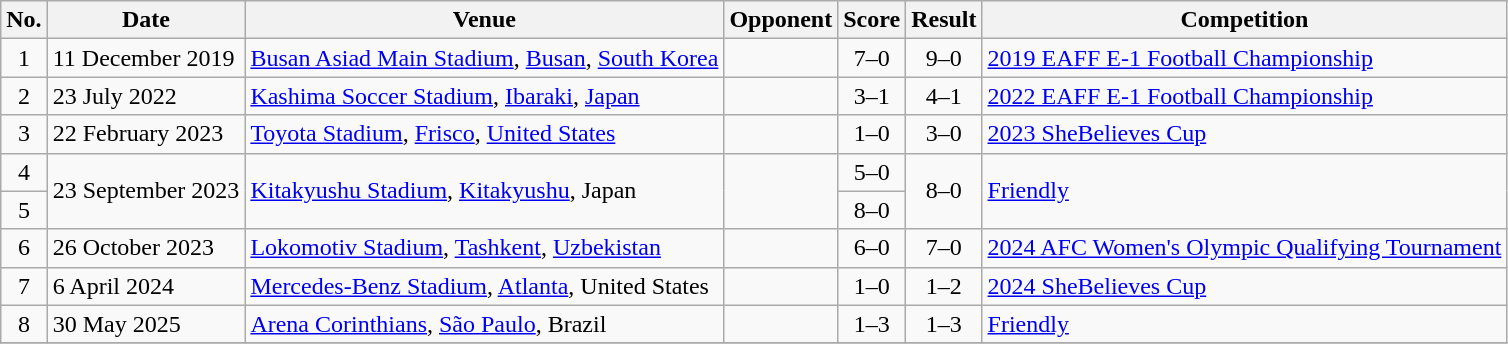<table class="wikitable sortable">
<tr>
<th scope="col">No.</th>
<th scope="col">Date</th>
<th scope="col">Venue</th>
<th scope="col">Opponent</th>
<th scope="col">Score</th>
<th scope="col">Result</th>
<th scope="col">Competition</th>
</tr>
<tr>
<td style="text-align:center">1</td>
<td>11 December 2019</td>
<td><a href='#'>Busan Asiad Main Stadium</a>, <a href='#'>Busan</a>, <a href='#'>South Korea</a></td>
<td></td>
<td style="text-align:center">7–0</td>
<td style="text-align:center">9–0</td>
<td><a href='#'>2019 EAFF E-1 Football Championship</a></td>
</tr>
<tr>
<td style="text-align:center">2</td>
<td>23 July 2022</td>
<td><a href='#'>Kashima Soccer Stadium</a>, <a href='#'>Ibaraki</a>, <a href='#'>Japan</a></td>
<td></td>
<td style="text-align:center">3–1</td>
<td style="text-align:center">4–1</td>
<td><a href='#'>2022 EAFF E-1 Football Championship</a></td>
</tr>
<tr>
<td style="text-align:center">3</td>
<td>22 February 2023</td>
<td><a href='#'>Toyota Stadium</a>, <a href='#'>Frisco</a>, <a href='#'>United States</a></td>
<td></td>
<td style="text-align:center">1–0</td>
<td style="text-align:center">3–0</td>
<td><a href='#'>2023 SheBelieves Cup</a></td>
</tr>
<tr>
<td align=center>4</td>
<td rowspan="2">23 September 2023</td>
<td rowspan="2"><a href='#'>Kitakyushu Stadium</a>, <a href='#'>Kitakyushu</a>, Japan</td>
<td rowspan="2"></td>
<td style="text-align:center">5–0</td>
<td rowspan="2" style="text-align:center">8–0</td>
<td rowspan="2"><a href='#'>Friendly</a></td>
</tr>
<tr>
<td style="text-align:center">5</td>
<td style="text-align:center">8–0</td>
</tr>
<tr>
<td style="text-align:center">6</td>
<td>26 October 2023</td>
<td><a href='#'>Lokomotiv Stadium</a>, <a href='#'>Tashkent</a>, <a href='#'>Uzbekistan</a></td>
<td></td>
<td style="text-align:center">6–0</td>
<td style="text-align:center">7–0</td>
<td><a href='#'>2024 AFC Women's Olympic Qualifying Tournament</a></td>
</tr>
<tr>
<td style="text-align:center">7</td>
<td>6 April 2024</td>
<td><a href='#'>Mercedes-Benz Stadium</a>, <a href='#'>Atlanta</a>, United States</td>
<td></td>
<td style="text-align:center">1–0</td>
<td style="text-align:center">1–2</td>
<td><a href='#'>2024 SheBelieves Cup</a></td>
</tr>
<tr>
<td style="text-align:center">8</td>
<td>30 May 2025</td>
<td><a href='#'>Arena Corinthians</a>, <a href='#'>São Paulo</a>, Brazil</td>
<td></td>
<td style="text-align:center">1–3</td>
<td style="text-align:center">1–3</td>
<td><a href='#'>Friendly</a></td>
</tr>
<tr>
</tr>
</table>
